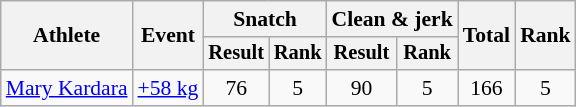<table class="wikitable" style="font-size:90%">
<tr>
<th rowspan="2">Athlete</th>
<th rowspan="2">Event</th>
<th colspan="2">Snatch</th>
<th colspan="2">Clean & jerk</th>
<th rowspan="2">Total</th>
<th rowspan="2">Rank</th>
</tr>
<tr style="font-size:95%">
<th>Result</th>
<th>Rank</th>
<th>Result</th>
<th>Rank</th>
</tr>
<tr align=center>
<td align=left><a href='#'>Mary Kardara</a></td>
<td align=left><a href='#'>+58 kg</a></td>
<td>76</td>
<td>5</td>
<td>90</td>
<td>5</td>
<td>166</td>
<td>5</td>
</tr>
</table>
